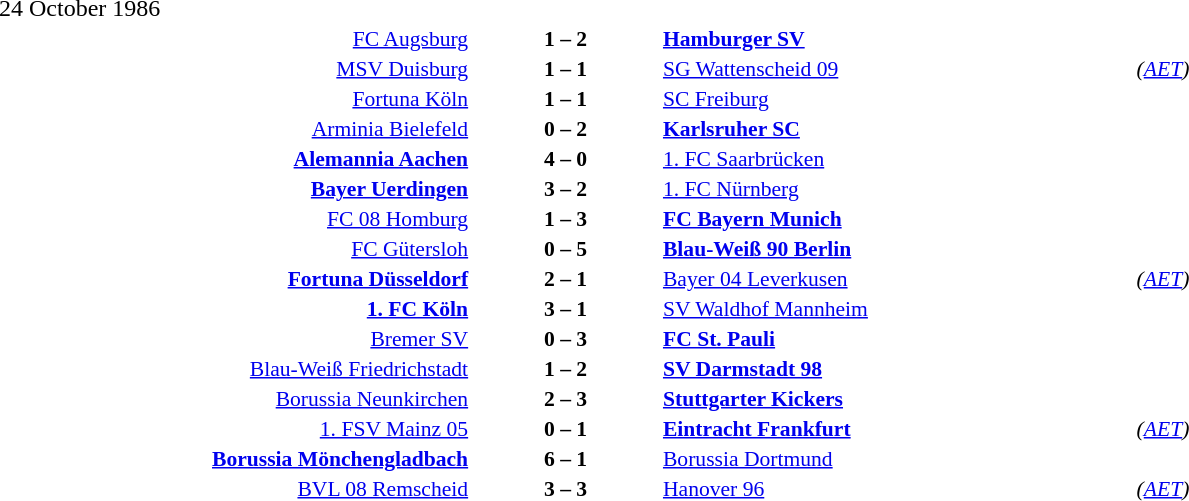<table width=100% cellspacing=1>
<tr>
<th width=25%></th>
<th width=10%></th>
<th width=25%></th>
<th></th>
</tr>
<tr>
<td>24 October 1986</td>
</tr>
<tr style=font-size:90%>
<td align=right><a href='#'>FC Augsburg</a></td>
<td align=center><strong>1 – 2</strong></td>
<td><strong><a href='#'>Hamburger SV</a></strong></td>
</tr>
<tr style=font-size:90%>
<td align=right><a href='#'>MSV Duisburg</a></td>
<td align=center><strong>1 – 1</strong></td>
<td><a href='#'>SG Wattenscheid 09</a></td>
<td><em>(<a href='#'>AET</a>)</em></td>
</tr>
<tr style=font-size:90%>
<td align=right><a href='#'>Fortuna Köln</a></td>
<td align=center><strong>1 – 1</strong></td>
<td><a href='#'>SC Freiburg</a></td>
</tr>
<tr style=font-size:90%>
<td align=right><a href='#'>Arminia Bielefeld</a></td>
<td align=center><strong>0 – 2</strong></td>
<td><strong><a href='#'>Karlsruher SC</a></strong></td>
</tr>
<tr style=font-size:90%>
<td align=right><strong><a href='#'>Alemannia Aachen</a></strong></td>
<td align=center><strong>4 – 0</strong></td>
<td><a href='#'>1. FC Saarbrücken</a></td>
</tr>
<tr style=font-size:90%>
<td align=right><strong><a href='#'>Bayer Uerdingen</a></strong></td>
<td align=center><strong>3 – 2</strong></td>
<td><a href='#'>1. FC Nürnberg</a></td>
</tr>
<tr style=font-size:90%>
<td align=right><a href='#'>FC 08 Homburg</a></td>
<td align=center><strong>1 – 3</strong></td>
<td><strong><a href='#'>FC Bayern Munich</a></strong></td>
</tr>
<tr style=font-size:90%>
<td align=right><a href='#'>FC Gütersloh</a></td>
<td align=center><strong>0 – 5</strong></td>
<td><strong><a href='#'>Blau-Weiß 90 Berlin</a></strong></td>
</tr>
<tr style=font-size:90%>
<td align=right><strong><a href='#'>Fortuna Düsseldorf</a></strong></td>
<td align=center><strong>2 – 1</strong></td>
<td><a href='#'>Bayer 04 Leverkusen</a></td>
<td><em>(<a href='#'>AET</a>)</em></td>
</tr>
<tr style=font-size:90%>
<td align=right><strong><a href='#'>1. FC Köln</a></strong></td>
<td align=center><strong>3 – 1</strong></td>
<td><a href='#'>SV Waldhof Mannheim</a></td>
</tr>
<tr style=font-size:90%>
<td align=right><a href='#'>Bremer SV</a></td>
<td align=center><strong>0 – 3</strong></td>
<td><strong><a href='#'>FC St. Pauli</a></strong></td>
</tr>
<tr style=font-size:90%>
<td align=right><a href='#'>Blau-Weiß Friedrichstadt</a></td>
<td align=center><strong>1 – 2</strong></td>
<td><strong><a href='#'>SV Darmstadt 98</a></strong></td>
</tr>
<tr style=font-size:90%>
<td align=right><a href='#'>Borussia Neunkirchen</a></td>
<td align=center><strong>2 – 3</strong></td>
<td><strong><a href='#'>Stuttgarter Kickers</a></strong></td>
</tr>
<tr style=font-size:90%>
<td align=right><a href='#'>1. FSV Mainz 05</a></td>
<td align=center><strong>0 – 1</strong></td>
<td><strong><a href='#'>Eintracht Frankfurt</a></strong></td>
<td><em>(<a href='#'>AET</a>)</em></td>
</tr>
<tr style=font-size:90%>
<td align=right><strong><a href='#'>Borussia Mönchengladbach</a></strong></td>
<td align=center><strong>6 – 1</strong></td>
<td><a href='#'>Borussia Dortmund</a></td>
</tr>
<tr style=font-size:90%>
<td align=right><a href='#'>BVL 08 Remscheid</a></td>
<td align=center><strong>3 – 3</strong></td>
<td><a href='#'>Hanover 96</a></td>
<td><em>(<a href='#'>AET</a>)</em></td>
</tr>
</table>
